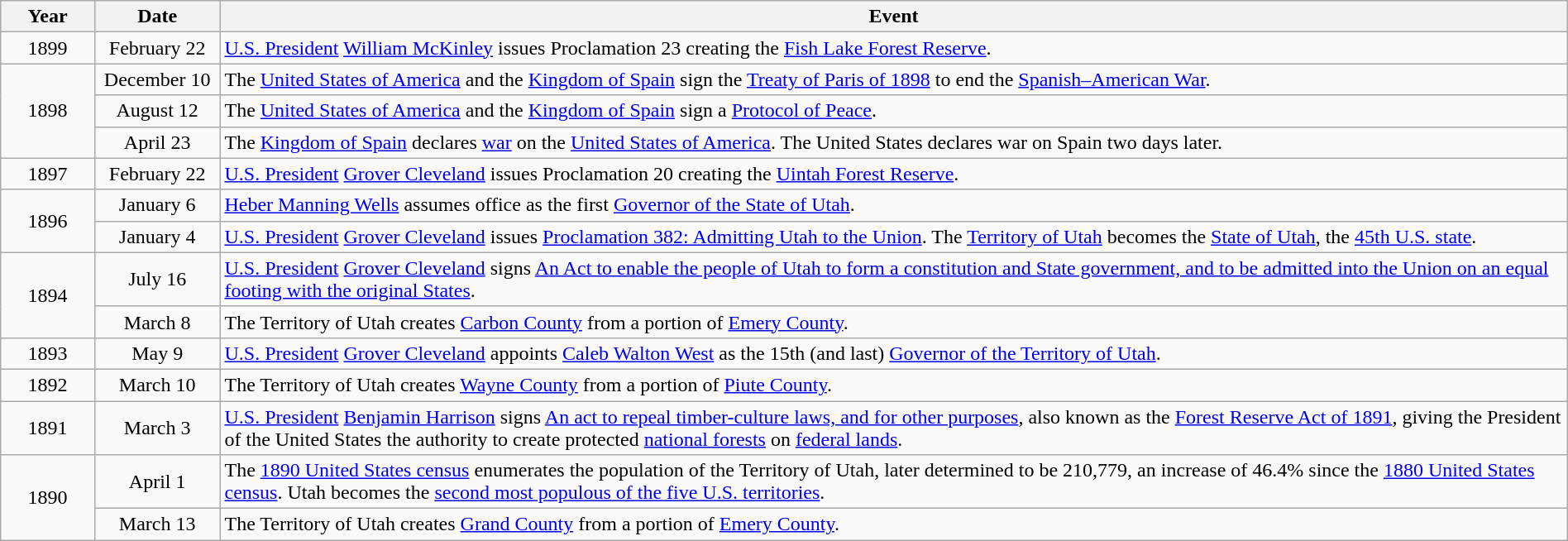<table class="wikitable" style="width:100%;">
<tr>
<th style="width:6%">Year</th>
<th style="width:8%">Date</th>
<th style="width:86%">Event</th>
</tr>
<tr>
<td align=center rowspan=1>1899</td>
<td align=center>February 22</td>
<td><a href='#'>U.S. President</a> <a href='#'>William McKinley</a> issues Proclamation 23 creating the <a href='#'>Fish Lake Forest Reserve</a>.</td>
</tr>
<tr>
<td align=center rowspan=3>1898</td>
<td align=center>December 10</td>
<td>The <a href='#'>United States of America</a> and the <a href='#'>Kingdom of Spain</a> sign the <a href='#'>Treaty of Paris of 1898</a> to end the <a href='#'>Spanish–American War</a>.</td>
</tr>
<tr>
<td align=center>August 12</td>
<td>The <a href='#'>United States of America</a> and the <a href='#'>Kingdom of Spain</a> sign a <a href='#'>Protocol of Peace</a>.</td>
</tr>
<tr>
<td align=center>April 23</td>
<td>The <a href='#'>Kingdom of Spain</a> declares <a href='#'>war</a> on the <a href='#'>United States of America</a>.  The United States declares war on Spain two days later.</td>
</tr>
<tr>
<td align=center rowspan=1>1897</td>
<td align=center>February 22</td>
<td><a href='#'>U.S. President</a> <a href='#'>Grover Cleveland</a> issues Proclamation 20 creating the <a href='#'>Uintah Forest Reserve</a>.</td>
</tr>
<tr>
<td align=center rowspan=2>1896</td>
<td align=center>January 6</td>
<td><a href='#'>Heber Manning Wells</a> assumes office as the first <a href='#'>Governor of the State of Utah</a>.</td>
</tr>
<tr>
<td align=center>January 4</td>
<td><a href='#'>U.S. President</a> <a href='#'>Grover Cleveland</a> issues <a href='#'>Proclamation 382: Admitting Utah to the Union</a>. The <a href='#'>Territory of Utah</a> becomes the <a href='#'>State of Utah</a>, the <a href='#'>45th U.S. state</a>.</td>
</tr>
<tr>
<td align=center rowspan=2>1894</td>
<td align=center>July 16</td>
<td><a href='#'>U.S. President</a> <a href='#'>Grover Cleveland</a> signs <a href='#'>An Act to enable the people of Utah to form a constitution and State government, and to be admitted into the Union on an equal footing with the original States</a>.</td>
</tr>
<tr>
<td align=center>March 8</td>
<td>The Territory of Utah creates <a href='#'>Carbon County</a> from a portion of <a href='#'>Emery County</a>.</td>
</tr>
<tr>
<td align=center rowspan=1>1893</td>
<td align=center>May 9</td>
<td><a href='#'>U.S. President</a> <a href='#'>Grover Cleveland</a> appoints <a href='#'>Caleb Walton West</a> as the 15th (and last) <a href='#'>Governor of the Territory of Utah</a>.</td>
</tr>
<tr>
<td align=center rowspan=1>1892</td>
<td align=center>March 10</td>
<td>The Territory of Utah creates <a href='#'>Wayne County</a> from a portion of <a href='#'>Piute County</a>.</td>
</tr>
<tr>
<td align=center rowspan=1>1891</td>
<td align=center>March 3</td>
<td><a href='#'>U.S. President</a> <a href='#'>Benjamin Harrison</a> signs <a href='#'>An act to repeal timber-culture laws, and for other purposes</a>, also known as the <a href='#'>Forest Reserve Act of 1891</a>, giving the President of the United States the authority to create protected <a href='#'>national forests</a> on <a href='#'>federal lands</a>.</td>
</tr>
<tr>
<td align=center rowspan=2>1890</td>
<td align=center>April 1</td>
<td>The <a href='#'>1890 United States census</a> enumerates the population of the Territory of Utah, later determined to be 210,779, an increase of 46.4% since the <a href='#'>1880 United States census</a>. Utah becomes the <a href='#'>second most populous of the five U.S. territories</a>.</td>
</tr>
<tr>
<td align=center>March 13</td>
<td>The Territory of Utah creates <a href='#'>Grand County</a> from a portion of <a href='#'>Emery County</a>.</td>
</tr>
</table>
